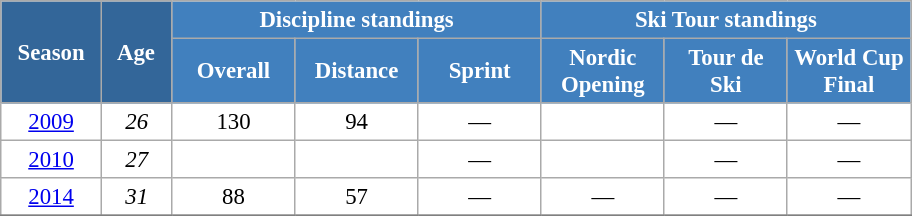<table class="wikitable" style="font-size:95%; text-align:center; border:grey solid 1px; border-collapse:collapse; background:#ffffff;">
<tr>
<th style="background-color:#369; color:white; width:60px;" rowspan="2"> Season </th>
<th style="background-color:#369; color:white; width:40px;" rowspan="2"> Age </th>
<th style="background-color:#4180be; color:white;" colspan="3">Discipline standings</th>
<th style="background-color:#4180be; color:white;" colspan="3">Ski Tour standings</th>
</tr>
<tr>
<th style="background-color:#4180be; color:white; width:75px;">Overall</th>
<th style="background-color:#4180be; color:white; width:75px;">Distance</th>
<th style="background-color:#4180be; color:white; width:75px;">Sprint</th>
<th style="background-color:#4180be; color:white; width:75px;">Nordic<br>Opening</th>
<th style="background-color:#4180be; color:white; width:75px;">Tour de<br>Ski</th>
<th style="background-color:#4180be; color:white; width:75px;">World Cup<br>Final</th>
</tr>
<tr>
<td><a href='#'>2009</a></td>
<td><em>26</em></td>
<td>130</td>
<td>94</td>
<td>—</td>
<td></td>
<td>—</td>
<td>—</td>
</tr>
<tr>
<td><a href='#'>2010</a></td>
<td><em>27</em></td>
<td></td>
<td></td>
<td>—</td>
<td></td>
<td>—</td>
<td>—</td>
</tr>
<tr>
<td><a href='#'>2014</a></td>
<td><em>31</em></td>
<td>88</td>
<td>57</td>
<td>—</td>
<td>—</td>
<td>—</td>
<td>—</td>
</tr>
<tr>
</tr>
</table>
